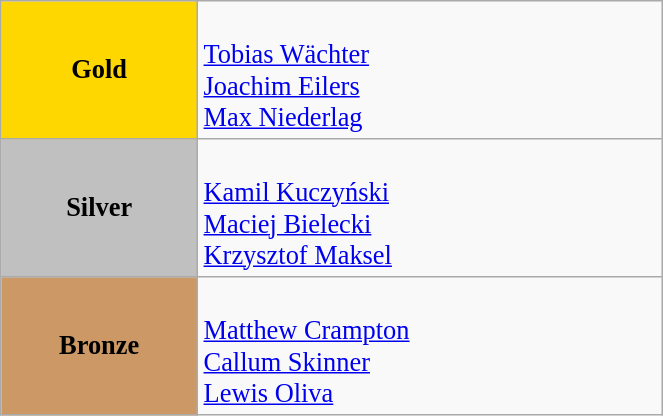<table class="wikitable" style=" text-align:center; font-size:110%;" width="35%">
<tr>
<td rowspan="1" bgcolor="gold"><strong>Gold</strong></td>
<td align=left><br><a href='#'>Tobias Wächter</a><br> <a href='#'>Joachim Eilers</a><br><a href='#'>Max Niederlag</a></td>
</tr>
<tr>
<td rowspan="1" bgcolor="silver"><strong>Silver</strong></td>
<td align=left><br><a href='#'>Kamil Kuczyński</a><br> <a href='#'>Maciej Bielecki</a><br><a href='#'>Krzysztof Maksel</a></td>
</tr>
<tr>
<td rowspan="1" bgcolor="#cc9966"><strong>Bronze</strong></td>
<td align=left><br><a href='#'>Matthew Crampton</a><br> <a href='#'>Callum Skinner</a><br><a href='#'>Lewis Oliva</a></td>
</tr>
</table>
